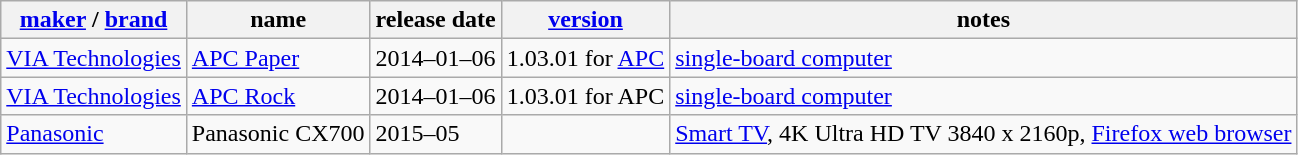<table class="wikitable sortable">
<tr>
<th><a href='#'>maker</a> / <a href='#'>brand</a></th>
<th>name</th>
<th>release date</th>
<th><a href='#'>version</a></th>
<th>notes</th>
</tr>
<tr>
<td><a href='#'>VIA Technologies</a></td>
<td><a href='#'>APC Paper</a></td>
<td>2014–01–06</td>
<td>1.03.01 for <a href='#'>APC</a></td>
<td><a href='#'>single-board computer</a></td>
</tr>
<tr>
<td><a href='#'>VIA Technologies</a></td>
<td><a href='#'>APC Rock</a></td>
<td>2014–01–06</td>
<td>1.03.01 for APC </td>
<td><a href='#'>single-board computer</a></td>
</tr>
<tr>
<td><a href='#'>Panasonic</a></td>
<td>Panasonic CX700 </td>
<td>2015–05 </td>
<td></td>
<td><a href='#'>Smart TV</a>, 4K Ultra HD TV 3840 x 2160p, <a href='#'>Firefox web browser</a></td>
</tr>
</table>
